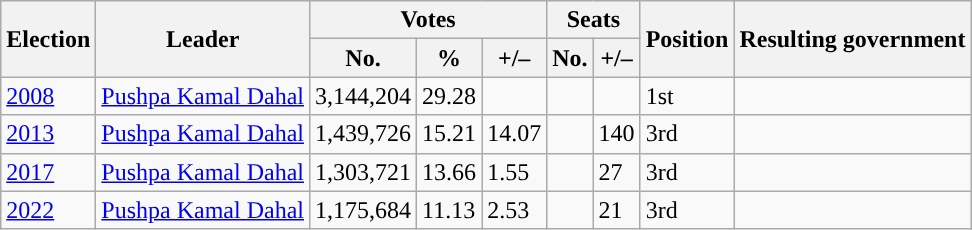<table class="wikitable">
<tr>
<th rowspan="2" style="background-color:">Election</th>
<th rowspan="2" style="background-color:">Leader</th>
<th colspan="3" style="background-color:">Votes</th>
<th colspan="2" style="background-color:">Seats</th>
<th rowspan="2" style="background-color:">Position</th>
<th rowspan="2" style="background-color:">Resulting government</th>
</tr>
<tr>
<th style="background-color:">No.</th>
<th style="background-color:">%</th>
<th style="background-color:">+/–</th>
<th style="background-color:">No.</th>
<th style="background-color:">+/–</th>
</tr>
<tr>
<td><a href='#'>2008</a></td>
<td><a href='#'>Pushpa Kamal Dahal</a></td>
<td>3,144,204</td>
<td>29.28</td>
<td></td>
<td></td>
<td></td>
<td>1st</td>
<td></td>
</tr>
<tr>
<td><a href='#'>2013</a></td>
<td><a href='#'>Pushpa Kamal Dahal</a></td>
<td>1,439,726</td>
<td>15.21</td>
<td> 14.07</td>
<td></td>
<td> 140</td>
<td> 3rd</td>
<td></td>
</tr>
<tr>
<td><a href='#'>2017</a></td>
<td><a href='#'>Pushpa Kamal Dahal</a></td>
<td>1,303,721</td>
<td>13.66</td>
<td> 1.55</td>
<td style="text-align:center;"></td>
<td> 27</td>
<td> 3rd</td>
<td></td>
</tr>
<tr>
<td><a href='#'>2022</a></td>
<td><a href='#'>Pushpa Kamal Dahal</a></td>
<td>1,175,684</td>
<td>11.13</td>
<td> 2.53</td>
<td></td>
<td> 21</td>
<td> 3rd</td>
<td></td>
</tr>
</table>
